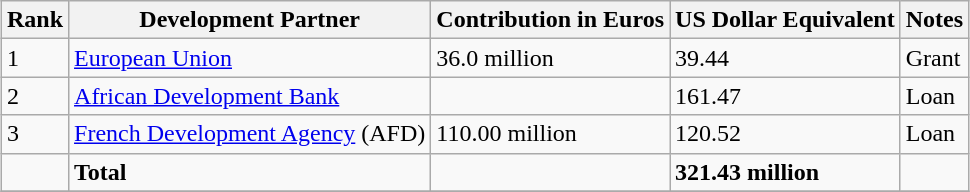<table class="wikitable sortable" style="margin: 0.5em auto">
<tr>
<th>Rank</th>
<th>Development Partner</th>
<th>Contribution in Euros</th>
<th>US Dollar Equivalent</th>
<th>Notes</th>
</tr>
<tr>
<td>1</td>
<td><a href='#'>European Union</a></td>
<td>36.0 million</td>
<td>39.44</td>
<td>Grant</td>
</tr>
<tr>
<td>2</td>
<td><a href='#'>African Development Bank</a></td>
<td></td>
<td>161.47</td>
<td>Loan</td>
</tr>
<tr>
<td>3</td>
<td><a href='#'>French Development Agency</a> (AFD)</td>
<td>110.00 million</td>
<td>120.52</td>
<td>Loan</td>
</tr>
<tr>
<td></td>
<td><strong>Total</strong></td>
<td></td>
<td><strong>321.43 million</strong></td>
<td></td>
</tr>
<tr>
</tr>
</table>
